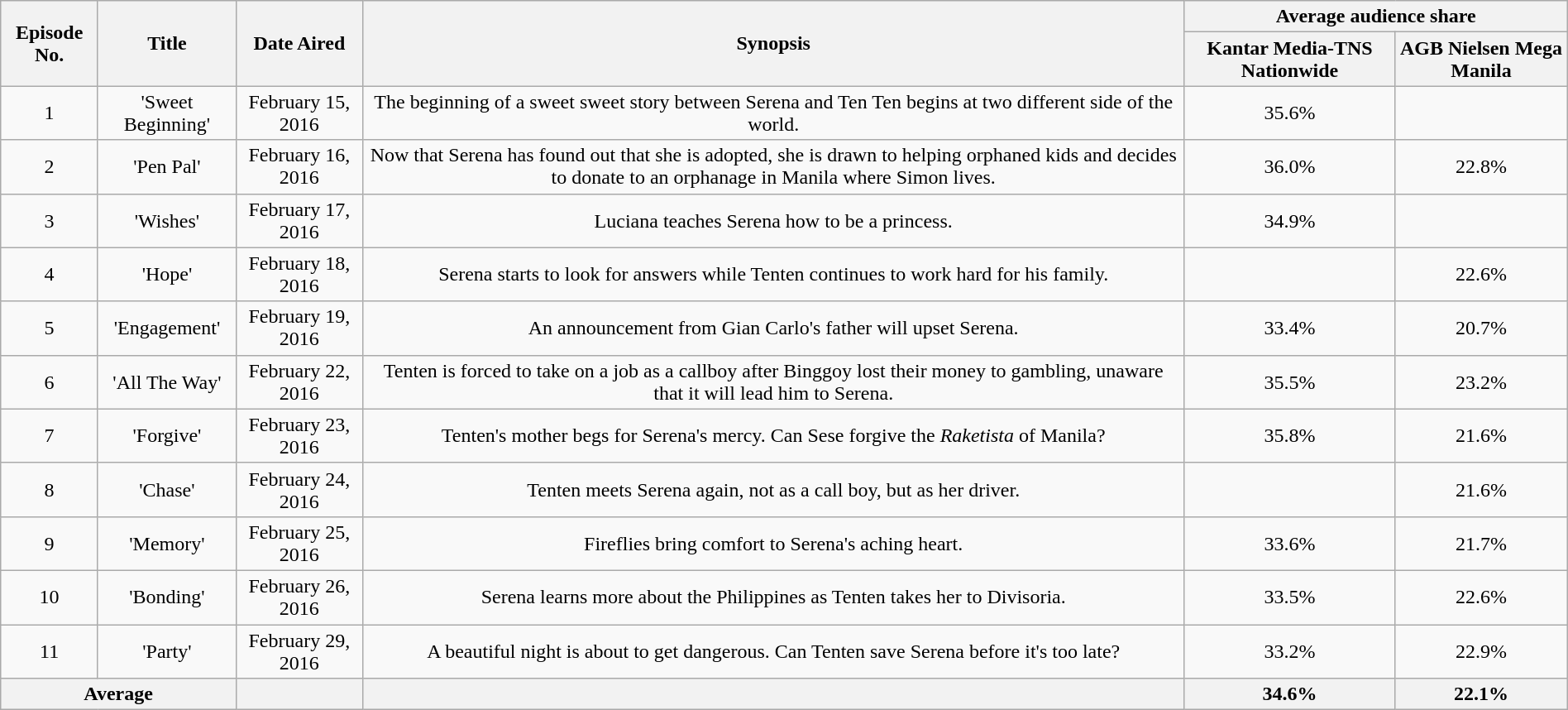<table class="wikitable" style="text-align:center; font-size:100%; line-height:18px;"  width="100%">
<tr>
<th rowspan="2">Episode No.</th>
<th rowspan="2">Title</th>
<th rowspan="2">Date Aired</th>
<th rowspan="2">Synopsis</th>
<th colspan="2">Average audience share</th>
</tr>
<tr>
<th>Kantar Media-TNS Nationwide</th>
<th>AGB Nielsen Mega Manila</th>
</tr>
<tr>
<td>1</td>
<td>'Sweet Beginning'</td>
<td>February 15, 2016</td>
<td>The beginning of a sweet sweet story between Serena and Ten Ten begins at two different side of the world.</td>
<td>35.6%</td>
<td></td>
</tr>
<tr>
<td>2</td>
<td>'Pen Pal'</td>
<td>February 16, 2016</td>
<td>Now that Serena has found out that she is adopted, she is drawn to helping orphaned kids and decides to donate to an orphanage in Manila where Simon lives.</td>
<td>36.0%</td>
<td>22.8%</td>
</tr>
<tr>
<td>3</td>
<td>'Wishes'</td>
<td>February 17, 2016</td>
<td>Luciana teaches Serena how to be a princess.</td>
<td>34.9%</td>
<td></td>
</tr>
<tr>
<td>4</td>
<td>'Hope'</td>
<td>February 18, 2016</td>
<td>Serena starts to look for answers while Tenten continues to work hard for his family.</td>
<td></td>
<td>22.6%</td>
</tr>
<tr>
<td>5</td>
<td>'Engagement'</td>
<td>February 19, 2016</td>
<td>An announcement from Gian Carlo's father will upset Serena.</td>
<td>33.4%</td>
<td>20.7%</td>
</tr>
<tr>
<td>6</td>
<td>'All The Way'</td>
<td>February 22, 2016</td>
<td>Tenten is forced to take on a job as a callboy after Binggoy lost their money to gambling, unaware that it will lead him to Serena.</td>
<td>35.5%</td>
<td>23.2%</td>
</tr>
<tr>
<td>7</td>
<td>'Forgive'</td>
<td>February 23, 2016</td>
<td>Tenten's mother begs for Serena's mercy. Can Sese forgive the <em>Raketista</em> of Manila?</td>
<td>35.8%</td>
<td>21.6%</td>
</tr>
<tr>
<td>8</td>
<td>'Chase'</td>
<td>February 24, 2016</td>
<td>Tenten meets Serena again, not as a call boy, but as her driver.</td>
<td></td>
<td>21.6%</td>
</tr>
<tr>
<td>9</td>
<td>'Memory'</td>
<td>February 25, 2016</td>
<td>Fireflies bring comfort to Serena's aching heart.</td>
<td>33.6%</td>
<td>21.7%</td>
</tr>
<tr>
<td>10</td>
<td>'Bonding'</td>
<td>February 26, 2016</td>
<td>Serena  learns more about the Philippines as Tenten takes her to Divisoria.</td>
<td>33.5%</td>
<td>22.6%</td>
</tr>
<tr>
<td>11</td>
<td>'Party'</td>
<td>February 29, 2016</td>
<td>A beautiful night is about to get dangerous. Can Tenten save Serena before it's too late?</td>
<td>33.2%</td>
<td>22.9%</td>
</tr>
<tr>
<th colspan=2>Average</th>
<th></th>
<th></th>
<th>34.6%</th>
<th>22.1%</th>
</tr>
</table>
